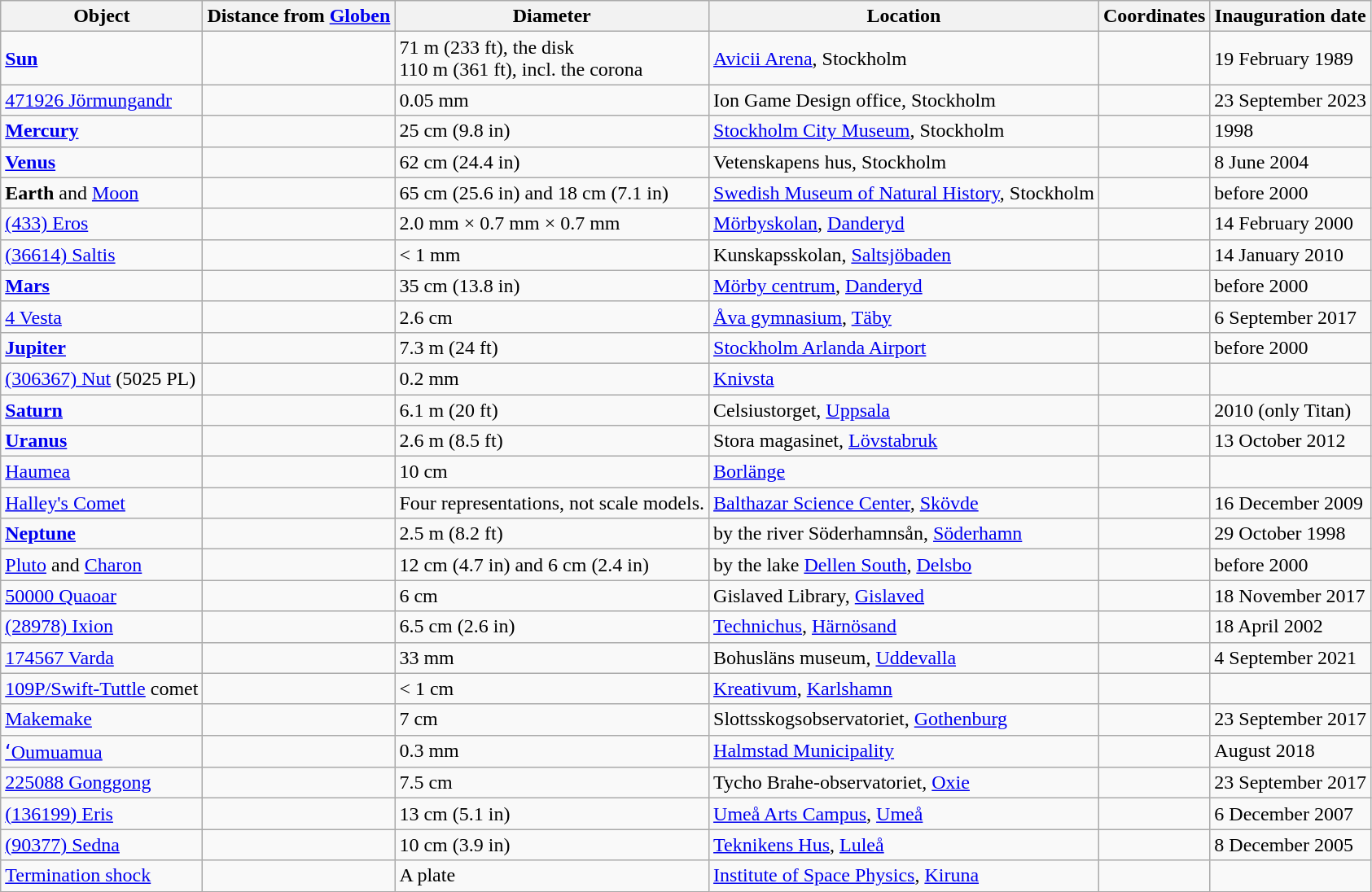<table class="wikitable">
<tr>
<th>Object</th>
<th>Distance from <a href='#'>Globen</a></th>
<th>Diameter</th>
<th>Location</th>
<th>Coordinates</th>
<th>Inauguration date</th>
</tr>
<tr>
<td><strong><a href='#'>Sun</a></strong></td>
<td></td>
<td {{cvt>71 m (233 ft), the disk<br>110 m (361 ft), incl. the corona</td>
<td><a href='#'>Avicii Arena</a>, Stockholm</td>
<td></td>
<td>19 February 1989</td>
</tr>
<tr>
<td><a href='#'>471926 Jörmungandr</a></td>
<td></td>
<td>0.05 mm</td>
<td>Ion Game Design office, Stockholm</td>
<td></td>
<td>23 September 2023</td>
</tr>
<tr>
<td><strong><a href='#'>Mercury</a></strong></td>
<td></td>
<td>25 cm (9.8 in)</td>
<td><a href='#'>Stockholm City Museum</a>, Stockholm</td>
<td></td>
<td>1998</td>
</tr>
<tr>
<td><strong><a href='#'>Venus</a></strong></td>
<td></td>
<td>62 cm (24.4 in)</td>
<td>Vetenskapens hus, Stockholm</td>
<td></td>
<td>8 June 2004</td>
</tr>
<tr>
<td><strong>Earth</strong> and <a href='#'>Moon</a></td>
<td></td>
<td>65 cm (25.6 in) and 18 cm (7.1 in)</td>
<td><a href='#'>Swedish Museum of Natural History</a>, Stockholm</td>
<td></td>
<td>before 2000</td>
</tr>
<tr>
<td><a href='#'>(433) Eros</a></td>
<td></td>
<td>2.0 mm × 0.7 mm × 0.7 mm</td>
<td><a href='#'>Mörbyskolan</a>, <a href='#'>Danderyd</a></td>
<td></td>
<td>14 February 2000</td>
</tr>
<tr>
<td><a href='#'>(36614) Saltis</a></td>
<td></td>
<td>< 1 mm</td>
<td>Kunskapsskolan, <a href='#'>Saltsjöbaden</a></td>
<td></td>
<td>14 January 2010</td>
</tr>
<tr>
<td><strong><a href='#'>Mars</a></strong></td>
<td></td>
<td>35 cm (13.8 in)</td>
<td><a href='#'>Mörby centrum</a>, <a href='#'>Danderyd</a></td>
<td></td>
<td>before 2000</td>
</tr>
<tr>
<td><a href='#'>4 Vesta</a></td>
<td></td>
<td>2.6 cm</td>
<td><a href='#'>Åva gymnasium</a>, <a href='#'>Täby</a></td>
<td></td>
<td>6 September 2017</td>
</tr>
<tr>
<td><strong><a href='#'>Jupiter</a></strong></td>
<td></td>
<td>7.3 m (24 ft)</td>
<td><a href='#'>Stockholm Arlanda Airport</a></td>
<td></td>
<td>before 2000</td>
</tr>
<tr>
<td><a href='#'>(306367) Nut</a> (5025 PL)</td>
<td></td>
<td>0.2 mm</td>
<td><a href='#'>Knivsta</a></td>
<td></td>
<td></td>
</tr>
<tr>
<td><strong><a href='#'>Saturn</a></strong></td>
<td></td>
<td>6.1 m (20 ft)</td>
<td>Celsiustorget, <a href='#'>Uppsala</a></td>
<td></td>
<td>2010 (only Titan)</td>
</tr>
<tr>
<td><strong><a href='#'>Uranus</a></strong></td>
<td></td>
<td>2.6 m (8.5 ft)</td>
<td>Stora magasinet, <a href='#'>Lövstabruk</a></td>
<td></td>
<td>13 October 2012</td>
</tr>
<tr>
<td><a href='#'>Haumea</a></td>
<td></td>
<td>10 cm</td>
<td><a href='#'>Borlänge</a></td>
<td></td>
<td></td>
</tr>
<tr>
<td><a href='#'>Halley's Comet</a></td>
<td></td>
<td>Four representations, not scale models.</td>
<td><a href='#'>Balthazar Science Center</a>, <a href='#'>Skövde</a></td>
<td></td>
<td>16 December 2009</td>
</tr>
<tr>
<td><strong><a href='#'>Neptune</a></strong></td>
<td></td>
<td>2.5 m (8.2 ft)</td>
<td>by the river Söderhamnsån, <a href='#'>Söderhamn</a></td>
<td></td>
<td>29 October 1998</td>
</tr>
<tr>
<td><a href='#'>Pluto</a> and <a href='#'>Charon</a></td>
<td></td>
<td>12 cm (4.7 in) and 6 cm (2.4 in)</td>
<td>by the lake <a href='#'>Dellen South</a>, <a href='#'>Delsbo</a></td>
<td></td>
<td>before 2000</td>
</tr>
<tr>
<td><a href='#'>50000 Quaoar</a></td>
<td></td>
<td>6 cm</td>
<td>Gislaved Library, <a href='#'>Gislaved</a></td>
<td></td>
<td>18 November 2017</td>
</tr>
<tr>
<td><a href='#'>(28978) Ixion</a></td>
<td></td>
<td>6.5 cm (2.6 in)</td>
<td><a href='#'>Technichus</a>, <a href='#'>Härnösand</a></td>
<td></td>
<td>18 April 2002</td>
</tr>
<tr>
<td><a href='#'>174567 Varda</a></td>
<td></td>
<td>33 mm</td>
<td>Bohusläns museum, <a href='#'>Uddevalla</a></td>
<td></td>
<td>4 September 2021</td>
</tr>
<tr>
<td><a href='#'>109P/Swift-Tuttle</a> comet</td>
<td></td>
<td>< 1 cm</td>
<td><a href='#'>Kreativum</a>, <a href='#'>Karlshamn</a></td>
<td></td>
<td></td>
</tr>
<tr>
<td><a href='#'>Makemake</a></td>
<td></td>
<td>7 cm</td>
<td>Slottsskogsobservatoriet, <a href='#'>Gothenburg</a></td>
<td></td>
<td>23 September 2017</td>
</tr>
<tr>
<td><a href='#'>ʻOumuamua</a></td>
<td></td>
<td>0.3 mm</td>
<td><a href='#'>Halmstad Municipality</a></td>
<td></td>
<td>August 2018</td>
</tr>
<tr>
<td><a href='#'>225088 Gonggong</a></td>
<td></td>
<td>7.5 cm</td>
<td>Tycho Brahe-observatoriet, <a href='#'>Oxie</a></td>
<td></td>
<td>23 September 2017</td>
</tr>
<tr>
<td><a href='#'>(136199) Eris</a></td>
<td></td>
<td>13 cm (5.1 in)</td>
<td><a href='#'>Umeå Arts Campus</a>, <a href='#'>Umeå</a></td>
<td></td>
<td>6 December 2007</td>
</tr>
<tr>
<td><a href='#'>(90377) Sedna</a></td>
<td></td>
<td>10 cm (3.9 in)</td>
<td><a href='#'>Teknikens Hus</a>, <a href='#'>Luleå</a></td>
<td></td>
<td>8 December 2005</td>
</tr>
<tr>
<td><a href='#'>Termination shock</a></td>
<td></td>
<td>A plate</td>
<td><a href='#'>Institute of Space Physics</a>, <a href='#'>Kiruna</a></td>
<td></td>
<td></td>
</tr>
</table>
